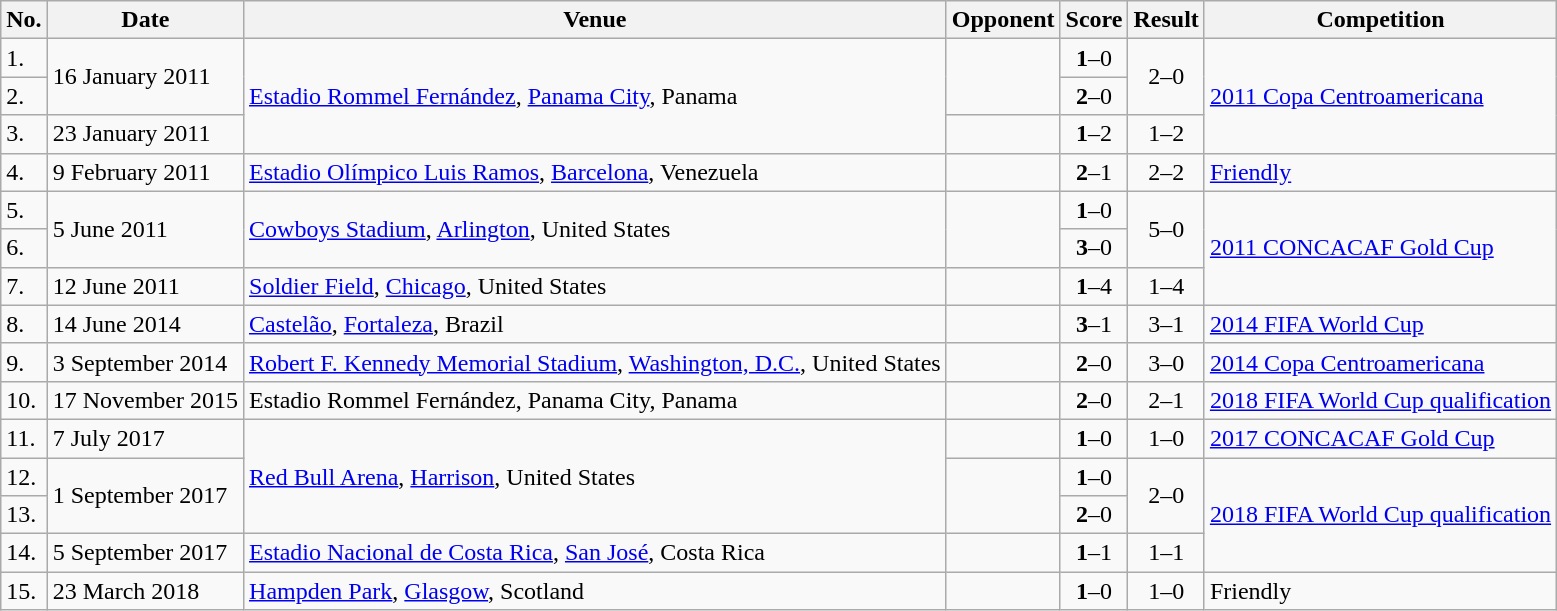<table class="wikitable" style="font-size:100%;">
<tr>
<th>No.</th>
<th>Date</th>
<th>Venue</th>
<th>Opponent</th>
<th>Score</th>
<th>Result</th>
<th>Competition</th>
</tr>
<tr>
<td>1.</td>
<td rowspan="2">16 January 2011</td>
<td rowspan="3"><a href='#'>Estadio Rommel Fernández</a>, <a href='#'>Panama City</a>, Panama</td>
<td rowspan="2"></td>
<td align=center><strong>1</strong>–0</td>
<td rowspan="2" style="text-align:center">2–0</td>
<td rowspan="3"><a href='#'>2011 Copa Centroamericana</a></td>
</tr>
<tr>
<td>2.</td>
<td align=center><strong>2</strong>–0</td>
</tr>
<tr>
<td>3.</td>
<td>23 January 2011</td>
<td></td>
<td align=center><strong>1</strong>–2</td>
<td align=center>1–2</td>
</tr>
<tr>
<td>4.</td>
<td>9 February 2011</td>
<td><a href='#'>Estadio Olímpico Luis Ramos</a>, <a href='#'>Barcelona</a>, Venezuela</td>
<td></td>
<td align=center><strong>2</strong>–1</td>
<td align=center>2–2</td>
<td><a href='#'>Friendly</a></td>
</tr>
<tr>
<td>5.</td>
<td rowspan="2">5 June 2011</td>
<td rowspan="2"><a href='#'>Cowboys Stadium</a>, <a href='#'>Arlington</a>, United States</td>
<td rowspan="2"></td>
<td align=center><strong>1</strong>–0</td>
<td rowspan="2"  align=center>5–0</td>
<td rowspan="3"><a href='#'>2011 CONCACAF Gold Cup</a></td>
</tr>
<tr>
<td>6.</td>
<td align=center><strong>3</strong>–0</td>
</tr>
<tr>
<td>7.</td>
<td>12 June 2011</td>
<td><a href='#'>Soldier Field</a>, <a href='#'>Chicago</a>, United States</td>
<td></td>
<td align=center><strong>1</strong>–4</td>
<td align=center>1–4</td>
</tr>
<tr>
<td>8.</td>
<td>14 June 2014</td>
<td><a href='#'>Castelão</a>, <a href='#'>Fortaleza</a>, Brazil</td>
<td></td>
<td align=center><strong>3</strong>–1</td>
<td align=center>3–1</td>
<td><a href='#'>2014 FIFA World Cup</a></td>
</tr>
<tr>
<td>9.</td>
<td>3 September 2014</td>
<td><a href='#'>Robert F. Kennedy Memorial Stadium</a>, <a href='#'>Washington, D.C.</a>, United States</td>
<td></td>
<td align=center><strong>2</strong>–0</td>
<td align=center>3–0</td>
<td><a href='#'>2014 Copa Centroamericana</a></td>
</tr>
<tr>
<td>10.</td>
<td>17 November 2015</td>
<td>Estadio Rommel Fernández, Panama City, Panama</td>
<td></td>
<td align=center><strong>2</strong>–0</td>
<td align=center>2–1</td>
<td><a href='#'>2018 FIFA World Cup qualification</a></td>
</tr>
<tr>
<td>11.</td>
<td>7 July 2017</td>
<td rowspan="3"><a href='#'>Red Bull Arena</a>, <a href='#'>Harrison</a>, United States</td>
<td></td>
<td align=center><strong>1</strong>–0</td>
<td align=center>1–0</td>
<td><a href='#'>2017 CONCACAF Gold Cup</a></td>
</tr>
<tr>
<td>12.</td>
<td rowspan="2">1 September 2017</td>
<td rowspan="2"></td>
<td align=center><strong>1</strong>–0</td>
<td rowspan="2" style="text-align:center">2–0</td>
<td rowspan="3"><a href='#'>2018 FIFA World Cup qualification</a></td>
</tr>
<tr>
<td>13.</td>
<td align=center><strong>2</strong>–0</td>
</tr>
<tr>
<td>14.</td>
<td>5 September 2017</td>
<td><a href='#'>Estadio Nacional de Costa Rica</a>, <a href='#'>San José</a>, Costa Rica</td>
<td></td>
<td align=center><strong>1</strong>–1</td>
<td align=center>1–1</td>
</tr>
<tr>
<td>15.</td>
<td>23 March 2018</td>
<td><a href='#'>Hampden Park</a>, <a href='#'>Glasgow</a>, Scotland</td>
<td></td>
<td align=center><strong>1</strong>–0</td>
<td align=center>1–0</td>
<td>Friendly</td>
</tr>
</table>
